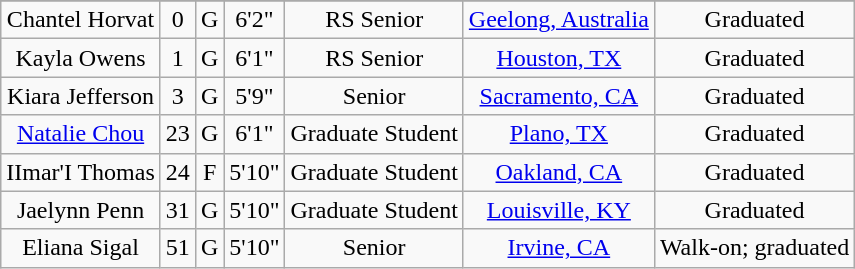<table class="wikitable sortable sortable" style="text-align: center">
<tr align=center>
</tr>
<tr>
<td>Chantel Horvat</td>
<td>0</td>
<td>G</td>
<td>6'2"</td>
<td>RS Senior</td>
<td><a href='#'>Geelong, Australia</a></td>
<td>Graduated</td>
</tr>
<tr>
<td>Kayla Owens</td>
<td>1</td>
<td>G</td>
<td>6'1"</td>
<td>RS Senior</td>
<td><a href='#'>Houston, TX</a></td>
<td>Graduated</td>
</tr>
<tr>
<td>Kiara Jefferson</td>
<td>3</td>
<td>G</td>
<td>5'9"</td>
<td>Senior</td>
<td><a href='#'>Sacramento, CA</a></td>
<td>Graduated</td>
</tr>
<tr>
<td><a href='#'>Natalie Chou</a></td>
<td>23</td>
<td>G</td>
<td>6'1"</td>
<td>Graduate Student</td>
<td><a href='#'>Plano, TX</a></td>
<td>Graduated</td>
</tr>
<tr>
<td>IImar'I Thomas</td>
<td>24</td>
<td>F</td>
<td>5'10"</td>
<td>Graduate Student</td>
<td><a href='#'>Oakland, CA</a></td>
<td>Graduated</td>
</tr>
<tr>
<td>Jaelynn Penn</td>
<td>31</td>
<td>G</td>
<td>5'10"</td>
<td>Graduate Student</td>
<td><a href='#'>Louisville, KY</a></td>
<td>Graduated</td>
</tr>
<tr>
<td>Eliana Sigal</td>
<td>51</td>
<td>G</td>
<td>5'10"</td>
<td>Senior</td>
<td><a href='#'>Irvine, CA</a></td>
<td>Walk-on; graduated</td>
</tr>
</table>
